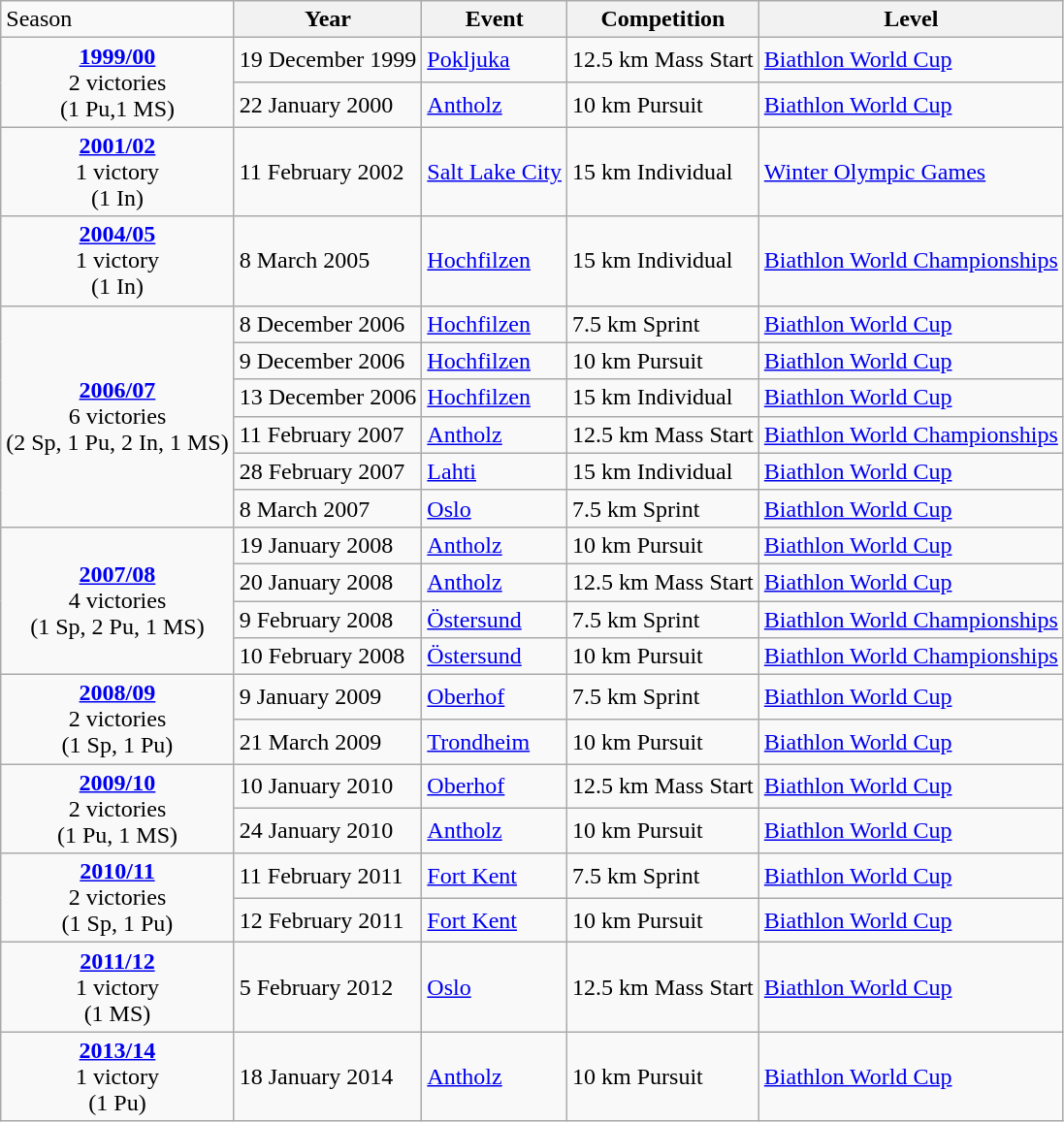<table class="wikitable">
<tr>
<td>Season</td>
<th>Year</th>
<th>Event</th>
<th>Competition</th>
<th>Level</th>
</tr>
<tr>
<td rowspan="2" style="text-align:center;"><strong><a href='#'>1999/00</a></strong> <br> 2 victories <br> (1 Pu,1 MS)</td>
<td>19 December 1999</td>
<td> <a href='#'>Pokljuka</a></td>
<td>12.5 km Mass Start</td>
<td><a href='#'>Biathlon World Cup</a></td>
</tr>
<tr>
<td>22 January 2000</td>
<td> <a href='#'>Antholz</a></td>
<td>10 km Pursuit</td>
<td><a href='#'>Biathlon World Cup</a></td>
</tr>
<tr>
<td style="text-align:center;"><strong><a href='#'>2001/02</a></strong> <br> 1 victory <br> (1 In)</td>
<td>11 February 2002</td>
<td> <a href='#'>Salt Lake City</a></td>
<td>15 km Individual</td>
<td><a href='#'>Winter Olympic Games</a></td>
</tr>
<tr>
<td style="text-align:center;"><strong><a href='#'>2004/05</a></strong> <br> 1 victory <br> (1 In)</td>
<td>8 March 2005</td>
<td> <a href='#'>Hochfilzen</a></td>
<td>15 km Individual</td>
<td><a href='#'>Biathlon World Championships</a></td>
</tr>
<tr>
<td rowspan="6" style="text-align:center;"><strong><a href='#'>2006/07</a></strong> <br> 6 victories <br> (2 Sp, 1 Pu, 2 In, 1 MS)</td>
<td>8 December 2006</td>
<td> <a href='#'>Hochfilzen</a></td>
<td>7.5 km Sprint</td>
<td><a href='#'>Biathlon World Cup</a></td>
</tr>
<tr>
<td>9 December 2006</td>
<td> <a href='#'>Hochfilzen</a></td>
<td>10 km Pursuit</td>
<td><a href='#'>Biathlon World Cup</a></td>
</tr>
<tr>
<td>13 December 2006</td>
<td> <a href='#'>Hochfilzen</a></td>
<td>15 km Individual</td>
<td><a href='#'>Biathlon World Cup</a></td>
</tr>
<tr>
<td>11 February 2007</td>
<td> <a href='#'>Antholz</a></td>
<td>12.5 km Mass Start</td>
<td><a href='#'>Biathlon World Championships</a></td>
</tr>
<tr>
<td>28 February 2007</td>
<td> <a href='#'>Lahti</a></td>
<td>15 km Individual</td>
<td><a href='#'>Biathlon World Cup</a></td>
</tr>
<tr>
<td>8 March 2007</td>
<td> <a href='#'>Oslo</a></td>
<td>7.5 km Sprint</td>
<td><a href='#'>Biathlon World Cup</a></td>
</tr>
<tr>
<td rowspan="4" style="text-align:center;"><strong><a href='#'>2007/08</a></strong> <br> 4 victories <br> (1 Sp, 2 Pu, 1 MS)</td>
<td>19 January 2008</td>
<td> <a href='#'>Antholz</a></td>
<td>10 km Pursuit</td>
<td><a href='#'>Biathlon World Cup</a></td>
</tr>
<tr>
<td>20 January 2008</td>
<td> <a href='#'>Antholz</a></td>
<td>12.5 km Mass Start</td>
<td><a href='#'>Biathlon World Cup</a></td>
</tr>
<tr>
<td>9 February 2008</td>
<td> <a href='#'>Östersund</a></td>
<td>7.5 km Sprint</td>
<td><a href='#'>Biathlon World Championships</a></td>
</tr>
<tr>
<td>10 February 2008</td>
<td> <a href='#'>Östersund</a></td>
<td>10 km Pursuit</td>
<td><a href='#'>Biathlon World Championships</a></td>
</tr>
<tr>
<td rowspan="2" style="text-align:center;"><strong><a href='#'>2008/09</a></strong> <br> 2 victories <br> (1 Sp, 1 Pu)</td>
<td>9 January 2009</td>
<td> <a href='#'>Oberhof</a></td>
<td>7.5 km Sprint</td>
<td><a href='#'>Biathlon World Cup</a></td>
</tr>
<tr>
<td>21 March 2009</td>
<td> <a href='#'>Trondheim</a></td>
<td>10 km Pursuit</td>
<td><a href='#'>Biathlon World Cup</a></td>
</tr>
<tr>
<td rowspan="2" style="text-align:center;"><strong><a href='#'>2009/10</a></strong> <br> 2 victories <br> (1 Pu, 1 MS)</td>
<td>10 January 2010</td>
<td> <a href='#'>Oberhof</a></td>
<td>12.5 km Mass Start</td>
<td><a href='#'>Biathlon World Cup</a></td>
</tr>
<tr>
<td>24 January 2010</td>
<td> <a href='#'>Antholz</a></td>
<td>10 km Pursuit</td>
<td><a href='#'>Biathlon World Cup</a></td>
</tr>
<tr>
<td rowspan="2" style="text-align:center;"><strong><a href='#'>2010/11</a></strong> <br> 2 victories <br> (1 Sp, 1 Pu)</td>
<td>11 February 2011</td>
<td> <a href='#'>Fort Kent</a></td>
<td>7.5 km Sprint</td>
<td><a href='#'>Biathlon World Cup</a></td>
</tr>
<tr>
<td>12 February 2011</td>
<td> <a href='#'>Fort Kent</a></td>
<td>10 km Pursuit</td>
<td><a href='#'>Biathlon World Cup</a></td>
</tr>
<tr>
<td style="text-align:center;"><strong><a href='#'>2011/12</a></strong> <br> 1 victory <br> (1 MS)</td>
<td>5 February 2012</td>
<td> <a href='#'>Oslo</a></td>
<td>12.5 km Mass Start</td>
<td><a href='#'>Biathlon World Cup</a></td>
</tr>
<tr>
<td style="text-align:center;"><strong><a href='#'>2013/14</a></strong> <br> 1 victory <br> (1 Pu)</td>
<td>18 January 2014</td>
<td> <a href='#'>Antholz</a></td>
<td>10 km Pursuit</td>
<td><a href='#'>Biathlon World Cup</a></td>
</tr>
</table>
